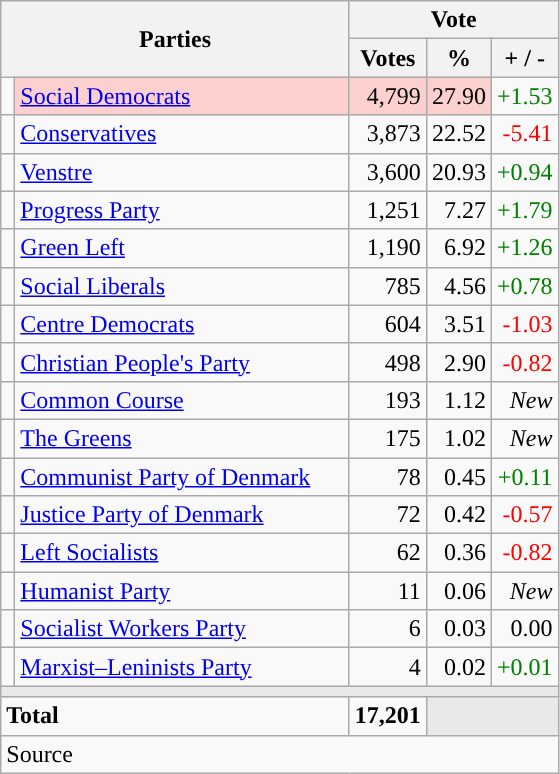<table class="wikitable" style="text-align:right;">
<tr>
<th style="text-align:centre;" rowspan="2" colspan="2" width="225">Parties</th>
<th colspan="3">Vote</th>
</tr>
<tr>
<th width="15">Votes</th>
<th width="15">%</th>
<th width="15">+ / -</th>
</tr>
<tr>
<td width="2" style="color:inherit;background:"></td>
<td bgcolor=#fbd0ce  align="left"><a href='#'>Social Democrats</a></td>
<td bgcolor=#fbd0ce>4,799</td>
<td bgcolor=#fbd0ce>27.90</td>
<td style=color:green;>+1.53</td>
</tr>
<tr>
<td width="2" style="color:inherit;background:"></td>
<td align="left"><a href='#'>Conservatives</a></td>
<td>3,873</td>
<td>22.52</td>
<td style=color:red;>-5.41</td>
</tr>
<tr>
<td width="2" style="color:inherit;background:"></td>
<td align="left"><a href='#'>Venstre</a></td>
<td>3,600</td>
<td>20.93</td>
<td style=color:green;>+0.94</td>
</tr>
<tr>
<td width="2" style="color:inherit;background:"></td>
<td align="left"><a href='#'>Progress Party</a></td>
<td>1,251</td>
<td>7.27</td>
<td style=color:green;>+1.79</td>
</tr>
<tr>
<td width="2" style="color:inherit;background:"></td>
<td align="left"><a href='#'>Green Left</a></td>
<td>1,190</td>
<td>6.92</td>
<td style=color:green;>+1.26</td>
</tr>
<tr>
<td width="2" style="color:inherit;background:"></td>
<td align="left"><a href='#'>Social Liberals</a></td>
<td>785</td>
<td>4.56</td>
<td style=color:green;>+0.78</td>
</tr>
<tr>
<td width="2" style="color:inherit;background:"></td>
<td align="left"><a href='#'>Centre Democrats</a></td>
<td>604</td>
<td>3.51</td>
<td style=color:red;>-1.03</td>
</tr>
<tr>
<td width="2" style="color:inherit;background:"></td>
<td align="left"><a href='#'>Christian People's Party</a></td>
<td>498</td>
<td>2.90</td>
<td style=color:red;>-0.82</td>
</tr>
<tr>
<td width="2" style="color:inherit;background:"></td>
<td align="left"><a href='#'>Common Course</a></td>
<td>193</td>
<td>1.12</td>
<td><em>New</em></td>
</tr>
<tr>
<td width="2" style="color:inherit;background:"></td>
<td align="left"><a href='#'>The Greens</a></td>
<td>175</td>
<td>1.02</td>
<td><em>New</em></td>
</tr>
<tr>
<td width="2" style="color:inherit;background:"></td>
<td align="left"><a href='#'>Communist Party of Denmark</a></td>
<td>78</td>
<td>0.45</td>
<td style=color:green;>+0.11</td>
</tr>
<tr>
<td width="2" style="color:inherit;background:"></td>
<td align="left"><a href='#'>Justice Party of Denmark</a></td>
<td>72</td>
<td>0.42</td>
<td style=color:red;>-0.57</td>
</tr>
<tr>
<td width="2" style="color:inherit;background:"></td>
<td align="left"><a href='#'>Left Socialists</a></td>
<td>62</td>
<td>0.36</td>
<td style=color:red;>-0.82</td>
</tr>
<tr>
<td width="2" style="color:inherit;background:"></td>
<td align="left"><a href='#'>Humanist Party</a></td>
<td>11</td>
<td>0.06</td>
<td><em>New</em></td>
</tr>
<tr>
<td width="2" style="color:inherit;background:"></td>
<td align="left"><a href='#'>Socialist Workers Party</a></td>
<td>6</td>
<td>0.03</td>
<td>0.00</td>
</tr>
<tr>
<td width="2" style="color:inherit;background:"></td>
<td align="left"><a href='#'>Marxist–Leninists Party</a></td>
<td>4</td>
<td>0.02</td>
<td style=color:green;>+0.01</td>
</tr>
<tr>
<td colspan="7" bgcolor="#E9E9E9"></td>
</tr>
<tr>
<td align="left" colspan="2"><strong>Total</strong></td>
<td><strong>17,201</strong></td>
<td bgcolor="#E9E9E9" colspan="2"></td>
</tr>
<tr>
<td align="left" colspan="6">Source</td>
</tr>
</table>
